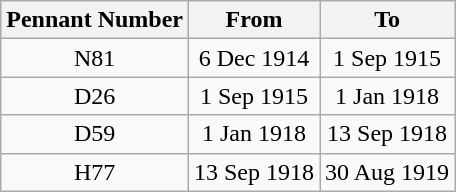<table class="wikitable" style="text-align:center">
<tr>
<th>Pennant Number</th>
<th>From</th>
<th>To</th>
</tr>
<tr>
<td>N81</td>
<td>6 Dec 1914</td>
<td>1 Sep 1915</td>
</tr>
<tr>
<td>D26</td>
<td>1 Sep 1915</td>
<td>1 Jan 1918</td>
</tr>
<tr>
<td>D59</td>
<td>1 Jan 1918</td>
<td>13 Sep 1918</td>
</tr>
<tr>
<td>H77</td>
<td>13 Sep 1918</td>
<td>30 Aug 1919</td>
</tr>
</table>
